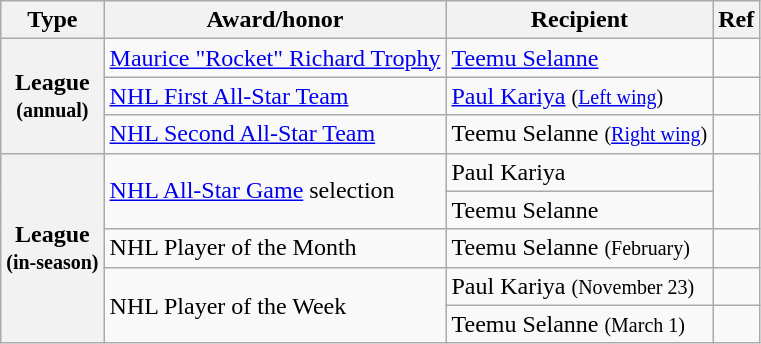<table class="wikitable">
<tr>
<th scope="col">Type</th>
<th scope="col">Award/honor</th>
<th scope="col">Recipient</th>
<th scope="col">Ref</th>
</tr>
<tr>
<th scope="row" rowspan="3">League<br><small>(annual)</small></th>
<td><a href='#'>Maurice "Rocket" Richard Trophy</a></td>
<td><a href='#'>Teemu Selanne</a></td>
<td></td>
</tr>
<tr>
<td><a href='#'>NHL First All-Star Team</a></td>
<td><a href='#'>Paul Kariya</a> <small>(<a href='#'>Left wing</a>)</small></td>
<td></td>
</tr>
<tr>
<td><a href='#'>NHL Second All-Star Team</a></td>
<td>Teemu Selanne <small>(<a href='#'>Right wing</a>)</small></td>
<td></td>
</tr>
<tr>
<th scope="row" rowspan="5">League<br><small>(in-season)</small></th>
<td rowspan="2"><a href='#'>NHL All-Star Game</a> selection</td>
<td>Paul Kariya</td>
<td rowspan="2"></td>
</tr>
<tr>
<td>Teemu Selanne</td>
</tr>
<tr>
<td>NHL Player of the Month</td>
<td>Teemu Selanne <small>(February)</small></td>
<td></td>
</tr>
<tr>
<td rowspan="2">NHL Player of the Week</td>
<td>Paul Kariya <small>(November 23)</small></td>
<td></td>
</tr>
<tr>
<td>Teemu Selanne <small>(March 1)</small></td>
<td></td>
</tr>
</table>
